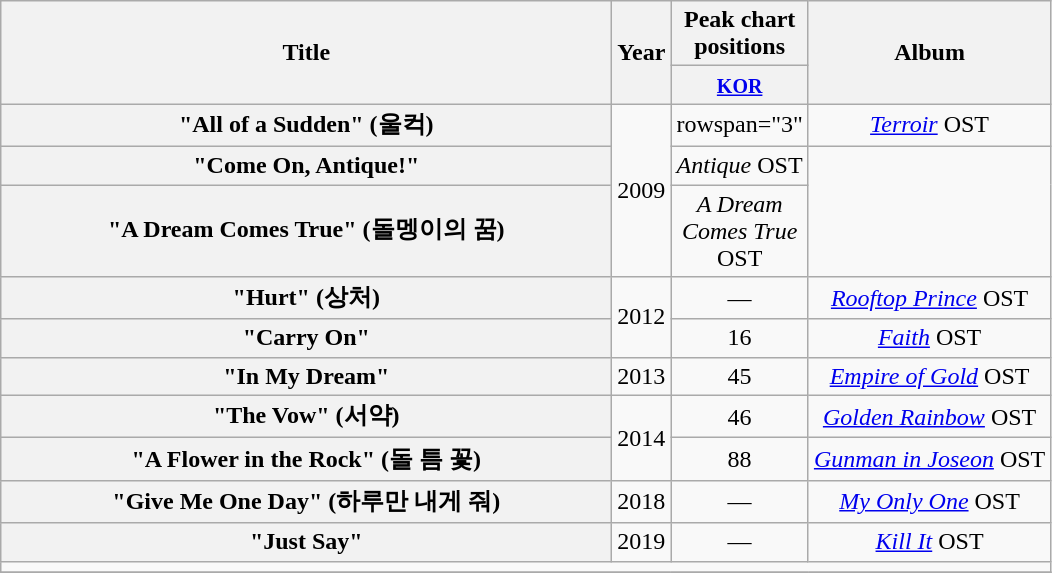<table class="wikitable plainrowheaders" style="text-align:center;">
<tr>
<th scope="col" rowspan="2" style="width:25em;">Title</th>
<th scope="col" rowspan="2">Year</th>
<th scope="col" colspan="1" style="width:5em;">Peak chart positions</th>
<th scope="col" rowspan="2">Album</th>
</tr>
<tr>
<th><small><a href='#'>KOR</a></small><br></th>
</tr>
<tr>
<th scope="row">"All of a Sudden" (울컥)</th>
<td rowspan="3">2009</td>
<td>rowspan="3" </td>
<td><em><a href='#'>Terroir</a></em> OST</td>
</tr>
<tr>
<th scope="row">"Come On, Antique!"</th>
<td><em>Antique</em> OST</td>
</tr>
<tr>
<th scope="row">"A Dream Comes True" (돌멩이의 꿈)<br></th>
<td><em>A Dream Comes True</em> OST</td>
</tr>
<tr>
<th scope="row">"Hurt" (상처)</th>
<td rowspan="2">2012</td>
<td>—</td>
<td><em><a href='#'>Rooftop Prince</a></em> OST</td>
</tr>
<tr>
<th scope="row">"Carry On"</th>
<td>16</td>
<td><em><a href='#'>Faith</a></em> OST</td>
</tr>
<tr>
<th scope="row">"In My Dream"</th>
<td>2013</td>
<td>45</td>
<td><em><a href='#'>Empire of Gold</a></em> OST</td>
</tr>
<tr>
<th scope="row">"The Vow" (서약)</th>
<td rowspan="2">2014</td>
<td>46</td>
<td><em><a href='#'>Golden Rainbow</a></em> OST</td>
</tr>
<tr>
<th scope="row">"A Flower in the Rock" (돌 틈 꽃)</th>
<td>88</td>
<td><em><a href='#'>Gunman in Joseon</a></em> OST</td>
</tr>
<tr>
<th scope="row">"Give Me One Day" (하루만 내게 줘)</th>
<td>2018</td>
<td>—</td>
<td><em><a href='#'>My Only One</a></em> OST</td>
</tr>
<tr>
<th scope="row">"Just Say"</th>
<td>2019</td>
<td>—</td>
<td><em><a href='#'>Kill It</a></em> OST</td>
</tr>
<tr>
<td colspan="4"></td>
</tr>
<tr>
</tr>
</table>
